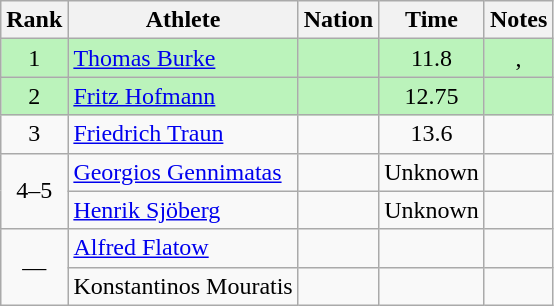<table class="wikitable sortable" style="text-align:center">
<tr>
<th>Rank</th>
<th>Athlete</th>
<th>Nation</th>
<th>Time</th>
<th>Notes</th>
</tr>
<tr style="background:#bbf3bb;">
<td>1</td>
<td align=left><a href='#'>Thomas Burke</a></td>
<td align=left></td>
<td>11.8</td>
<td>, </td>
</tr>
<tr style="background:#bbf3bb;">
<td>2</td>
<td align=left><a href='#'>Fritz Hofmann</a></td>
<td align=left></td>
<td>12.75</td>
<td></td>
</tr>
<tr>
<td>3</td>
<td align=left><a href='#'>Friedrich Traun</a></td>
<td align=left></td>
<td>13.6</td>
<td></td>
</tr>
<tr>
<td rowspan=2>4–5</td>
<td align=left><a href='#'>Georgios Gennimatas</a></td>
<td align=left></td>
<td data-sort-value=60.0>Unknown</td>
<td></td>
</tr>
<tr>
<td align=left><a href='#'>Henrik Sjöberg</a></td>
<td align=left></td>
<td data-sort-value=60.0>Unknown</td>
<td></td>
</tr>
<tr>
<td rowspan=2 data-sort-value=6>—</td>
<td align=left><a href='#'>Alfred Flatow</a></td>
<td align=left></td>
<td data-sort-value=99.9></td>
<td></td>
</tr>
<tr>
<td align=left>Konstantinos Mouratis</td>
<td align=left></td>
<td data-sort-value=99.9></td>
<td></td>
</tr>
</table>
